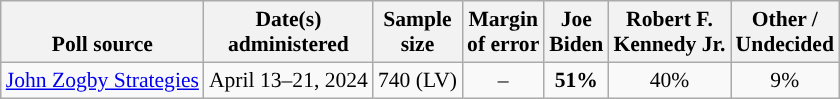<table class="wikitable sortable mw-datatable" style="font-size:90%;text-align:center;line-height:17px">
<tr valign=bottom>
<th>Poll source</th>
<th>Date(s)<br>administered</th>
<th>Sample<br>size</th>
<th>Margin<br>of error</th>
<th class="unsortable">Joe<br>Biden<br></th>
<th class="unsortable">Robert F.<br>Kennedy Jr.<br></th>
<th class="unsortable">Other /<br>Undecided</th>
</tr>
<tr>
<td style="text-align:left;"><a href='#'>John Zogby Strategies</a></td>
<td data-sort-value="2024-05-01">April 13–21, 2024</td>
<td>740 (LV)</td>
<td>–</td>
<td style="color:black;background-color:"><strong>51%</strong></td>
<td>40%</td>
<td>9%</td>
</tr>
</table>
